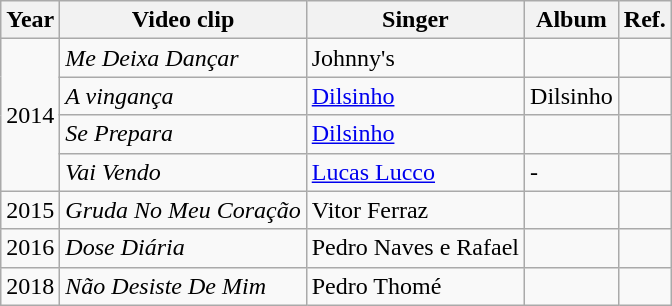<table class="wikitable">
<tr>
<th>Year</th>
<th>Video clip</th>
<th>Singer</th>
<th>Album</th>
<th>Ref.</th>
</tr>
<tr>
<td rowspan="4">2014</td>
<td><em>Me Deixa Dançar</em></td>
<td>Johnny's</td>
<td></td>
<td></td>
</tr>
<tr>
<td><em>A vingança</em></td>
<td><a href='#'>Dilsinho</a></td>
<td>Dilsinho</td>
<td></td>
</tr>
<tr>
<td><em>Se Prepara</em></td>
<td><a href='#'>Dilsinho</a></td>
<td></td>
<td></td>
</tr>
<tr>
<td><em>Vai Vendo</em></td>
<td><a href='#'>Lucas Lucco</a></td>
<td>-</td>
<td></td>
</tr>
<tr>
<td>2015</td>
<td><em>Gruda No Meu Coração</em></td>
<td>Vitor Ferraz</td>
<td></td>
<td></td>
</tr>
<tr>
<td>2016</td>
<td><em>Dose Diária</em></td>
<td>Pedro Naves e Rafael</td>
<td></td>
<td></td>
</tr>
<tr>
<td>2018</td>
<td><em>Não Desiste De Mim</em></td>
<td>Pedro Thomé</td>
<td></td>
<td></td>
</tr>
</table>
